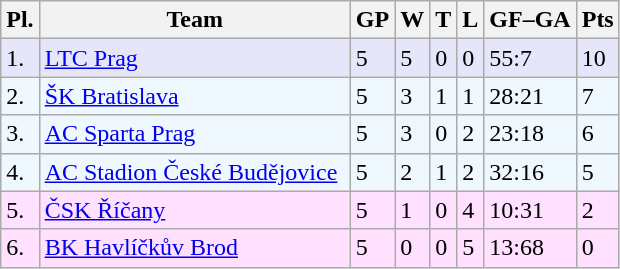<table class="wikitable">
<tr>
<th>Pl.</th>
<th width="200">Team</th>
<th>GP</th>
<th>W</th>
<th>T</th>
<th>L</th>
<th>GF–GA</th>
<th>Pts</th>
</tr>
<tr bgcolor="#e6e6fa">
<td>1.</td>
<td><a href='#'>LTC Prag</a></td>
<td>5</td>
<td>5</td>
<td>0</td>
<td>0</td>
<td>55:7</td>
<td>10</td>
</tr>
<tr bgcolor="#f0f8ff">
<td>2.</td>
<td><a href='#'>ŠK Bratislava</a></td>
<td>5</td>
<td>3</td>
<td>1</td>
<td>1</td>
<td>28:21</td>
<td>7</td>
</tr>
<tr bgcolor="#f0f8ff">
<td>3.</td>
<td><a href='#'>AC Sparta Prag</a></td>
<td>5</td>
<td>3</td>
<td>0</td>
<td>2</td>
<td>23:18</td>
<td>6</td>
</tr>
<tr bgcolor="#f0f8ff">
<td>4.</td>
<td><a href='#'>AC Stadion České Budějovice</a></td>
<td>5</td>
<td>2</td>
<td>1</td>
<td>2</td>
<td>32:16</td>
<td>5</td>
</tr>
<tr bgcolor="#FFE1FF">
<td>5.</td>
<td><a href='#'>ČSK Říčany</a></td>
<td>5</td>
<td>1</td>
<td>0</td>
<td>4</td>
<td>10:31</td>
<td>2</td>
</tr>
<tr bgcolor="#FFE1FF">
<td>6.</td>
<td><a href='#'>BK Havlíčkův Brod</a></td>
<td>5</td>
<td>0</td>
<td>0</td>
<td>5</td>
<td>13:68</td>
<td>0</td>
</tr>
</table>
